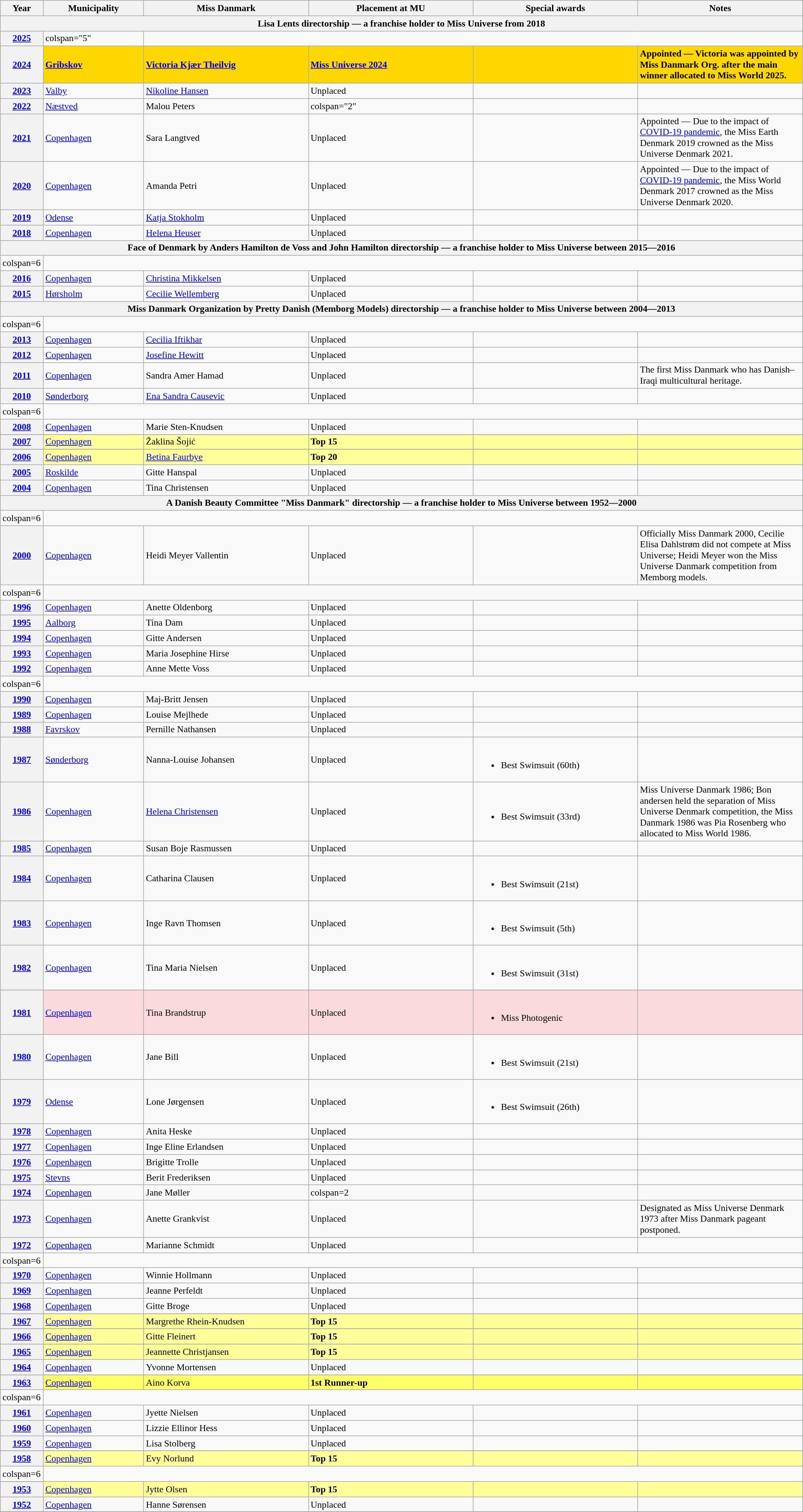<table class="wikitable " style="font-size: 90%;">
<tr>
<th width="60">Year</th>
<th width="150">Municipality</th>
<th width="250">Miss Danmark</th>
<th width="250">Placement at MU</th>
<th width="250">Special awards</th>
<th width="250">Notes</th>
</tr>
<tr>
<th colspan="6">Lisa Lents directorship — a franchise holder to Miss Universe from 2018</th>
</tr>
<tr>
<th><a href='#'>2025</a></th>
<td>colspan="5" </td>
</tr>
<tr style="background-color:gold; font-weight: bold ">
<th><a href='#'>2024</a></th>
<td><a href='#'>Gribskov</a></td>
<td><a href='#'>Victoria Kjær Theilvig</a></td>
<td><a href='#'>Miss Universe 2024</a></td>
<td></td>
<td>Appointed ― Victoria was appointed by Miss Danmark Org. after the main winner allocated to Miss World 2025.</td>
</tr>
<tr>
<th><a href='#'>2023</a></th>
<td><a href='#'>Valby</a></td>
<td><a href='#'>Nikoline Hansen</a></td>
<td>Unplaced</td>
<td></td>
<td></td>
</tr>
<tr>
<th><a href='#'>2022</a></th>
<td><a href='#'>Næstved</a></td>
<td>Malou Peters</td>
<td>colspan="2" </td>
<td></td>
</tr>
<tr>
<th><a href='#'>2021</a></th>
<td><a href='#'>Copenhagen</a></td>
<td>Sara Langtved</td>
<td>Unplaced</td>
<td></td>
<td>Appointed — Due to the impact of <a href='#'>COVID-19 pandemic</a>, the Miss Earth Denmark 2019 crowned as the Miss Universe Denmark 2021.</td>
</tr>
<tr>
<th><a href='#'>2020</a></th>
<td><a href='#'>Copenhagen</a></td>
<td>Amanda Petri</td>
<td>Unplaced</td>
<td></td>
<td>Appointed — Due to the impact of <a href='#'>COVID-19 pandemic</a>, the Miss World Denmark 2017 crowned as the Miss Universe Denmark 2020.</td>
</tr>
<tr>
<th><a href='#'>2019</a></th>
<td><a href='#'>Odense</a></td>
<td><a href='#'>Katja Stokholm</a></td>
<td>Unplaced</td>
<td></td>
<td></td>
</tr>
<tr>
<th><a href='#'>2018</a></th>
<td><a href='#'>Copenhagen</a></td>
<td><a href='#'>Helena Heuser</a></td>
<td>Unplaced</td>
<td></td>
<td></td>
</tr>
<tr>
<th colspan="6">Face of Denmark by Anders Hamilton de Voss and John Hamilton directorship — a franchise holder to Miss Universe between 2015―2016</th>
</tr>
<tr>
<td>colspan=6 </td>
</tr>
<tr>
<th><a href='#'>2016</a></th>
<td><a href='#'>Copenhagen</a></td>
<td><a href='#'>Christina Mikkelsen</a></td>
<td>Unplaced</td>
<td></td>
<td></td>
</tr>
<tr>
<th><a href='#'>2015</a></th>
<td><a href='#'>Hørsholm</a></td>
<td><a href='#'>Cecilie Wellemberg</a></td>
<td>Unplaced</td>
<td></td>
<td></td>
</tr>
<tr>
<th colspan="6">Miss Danmark Organization by Pretty Danish (Memborg Models) directorship — a franchise holder to Miss Universe between 2004―2013</th>
</tr>
<tr>
<td>colspan=6 </td>
</tr>
<tr>
<th><a href='#'>2013</a></th>
<td><a href='#'>Copenhagen</a></td>
<td><a href='#'>Cecilia Iftikhar</a></td>
<td>Unplaced</td>
<td></td>
<td></td>
</tr>
<tr>
<th><a href='#'>2012</a></th>
<td><a href='#'>Copenhagen</a></td>
<td><a href='#'>Josefine Hewitt</a></td>
<td>Unplaced</td>
<td></td>
<td></td>
</tr>
<tr>
<th><a href='#'>2011</a></th>
<td><a href='#'>Copenhagen</a></td>
<td>Sandra Amer Hamad</td>
<td>Unplaced</td>
<td></td>
<td>The first Miss Danmark who has Danish–Iraqi multicultural heritage.</td>
</tr>
<tr>
<th><a href='#'>2010</a></th>
<td><a href='#'>Sønderborg</a></td>
<td><a href='#'>Ena Sandra Causevic</a></td>
<td>Unplaced</td>
<td></td>
<td></td>
</tr>
<tr>
<td>colspan=6 </td>
</tr>
<tr>
<th><a href='#'>2008</a></th>
<td><a href='#'>Copenhagen</a></td>
<td>Marie Sten-Knudsen</td>
<td>Unplaced</td>
<td></td>
<td></td>
</tr>
<tr>
</tr>
<tr style="background-color:#FFFF99;">
<th><a href='#'>2007</a></th>
<td><a href='#'>Copenhagen</a></td>
<td>Žaklina Šojić</td>
<td><strong>Top 15</strong></td>
<td></td>
<td></td>
</tr>
<tr>
</tr>
<tr style="background-color:#FFFF99;">
<th><a href='#'>2006</a></th>
<td><a href='#'>Copenhagen</a></td>
<td><a href='#'>Betina Faurbye</a></td>
<td><strong>Top 20</strong></td>
<td></td>
<td></td>
</tr>
<tr>
<th><a href='#'>2005</a></th>
<td><a href='#'>Roskilde</a></td>
<td>Gitte Hanspal</td>
<td>Unplaced</td>
<td></td>
<td></td>
</tr>
<tr>
<th><a href='#'>2004</a></th>
<td><a href='#'>Copenhagen</a></td>
<td>Tina Christensen</td>
<td>Unplaced</td>
<td></td>
<td></td>
</tr>
<tr>
<th colspan="6">A Danish Beauty Committee "Miss Danmark" directorship — a franchise holder to Miss Universe between 1952―2000</th>
</tr>
<tr>
<td>colspan=6 </td>
</tr>
<tr>
<th><a href='#'>2000</a></th>
<td><a href='#'>Copenhagen</a></td>
<td>Heidi Meyer Vallentin</td>
<td>Unplaced</td>
<td></td>
<td>Officially Miss Danmark 2000, Cecilie Elisa Dahlstrøm did not compete at Miss Universe; Heidi Meyer won the Miss Universe Danmark competition from Memborg models.</td>
</tr>
<tr>
<td>colspan=6 </td>
</tr>
<tr>
<th><a href='#'>1996</a></th>
<td><a href='#'>Copenhagen</a></td>
<td>Anette Oldenborg</td>
<td>Unplaced</td>
<td></td>
<td></td>
</tr>
<tr>
<th><a href='#'>1995</a></th>
<td><a href='#'>Aalborg</a></td>
<td>Tina Dam</td>
<td>Unplaced</td>
<td></td>
<td></td>
</tr>
<tr>
<th><a href='#'>1994</a></th>
<td><a href='#'>Copenhagen</a></td>
<td>Gitte Andersen</td>
<td>Unplaced</td>
<td></td>
<td></td>
</tr>
<tr>
<th><a href='#'>1993</a></th>
<td><a href='#'>Copenhagen</a></td>
<td>Maria Josephine Hirse</td>
<td>Unplaced</td>
<td></td>
<td></td>
</tr>
<tr>
<th><a href='#'>1992</a></th>
<td><a href='#'>Copenhagen</a></td>
<td>Anne Mette Voss</td>
<td>Unplaced</td>
<td></td>
<td></td>
</tr>
<tr>
<td>colspan=6 </td>
</tr>
<tr>
<th><a href='#'>1990</a></th>
<td><a href='#'>Copenhagen</a></td>
<td>Maj-Britt Jensen</td>
<td>Unplaced</td>
<td></td>
<td></td>
</tr>
<tr>
<th><a href='#'>1989</a></th>
<td><a href='#'>Copenhagen</a></td>
<td>Louise Mejlhede</td>
<td>Unplaced</td>
<td></td>
<td></td>
</tr>
<tr>
<th><a href='#'>1988</a></th>
<td><a href='#'>Favrskov</a></td>
<td>Pernille Nathansen</td>
<td>Unplaced</td>
<td></td>
<td></td>
</tr>
<tr>
<th><a href='#'>1987</a></th>
<td><a href='#'>Sønderborg</a></td>
<td>Nanna-Louise Johansen</td>
<td>Unplaced</td>
<td align="left"><br><ul><li>Best Swimsuit (60th)</li></ul></td>
<td></td>
</tr>
<tr>
<th><a href='#'>1986</a></th>
<td><a href='#'>Copenhagen</a></td>
<td><a href='#'>Helena Christensen</a></td>
<td>Unplaced</td>
<td align="left"><br><ul><li>Best Swimsuit (33rd)</li></ul></td>
<td>Miss Universe Danmark 1986; Bon andersen held the separation of Miss Universe Denmark competition, the Miss Danmark 1986 was Pia Rosenberg who allocated to Miss World 1986.</td>
</tr>
<tr>
<th><a href='#'>1985</a></th>
<td><a href='#'>Copenhagen</a></td>
<td>Susan Boje Rasmussen</td>
<td>Unplaced</td>
<td></td>
<td></td>
</tr>
<tr>
<th><a href='#'>1984</a></th>
<td><a href='#'>Copenhagen</a></td>
<td>Catharina Clausen</td>
<td>Unplaced</td>
<td align="left"><br><ul><li>Best Swimsuit (21st)</li></ul></td>
<td></td>
</tr>
<tr>
<th><a href='#'>1983</a></th>
<td><a href='#'>Copenhagen</a></td>
<td>Inge Ravn Thomsen</td>
<td>Unplaced</td>
<td align="left"><br><ul><li>Best Swimsuit (5th)</li></ul></td>
<td></td>
</tr>
<tr>
<th><a href='#'>1982</a></th>
<td><a href='#'>Copenhagen</a></td>
<td>Tina Maria Nielsen</td>
<td>Unplaced</td>
<td align="left"><br><ul><li>Best Swimsuit (31st)</li></ul></td>
<td></td>
</tr>
<tr>
</tr>
<tr style="background-color:#FADADD;">
<th><a href='#'>1981</a></th>
<td><a href='#'>Copenhagen</a></td>
<td>Tina Brandstrup</td>
<td>Unplaced</td>
<td align="left"><br><ul><li>Miss Photogenic</li></ul></td>
<td></td>
</tr>
<tr>
<th><a href='#'>1980</a></th>
<td><a href='#'>Copenhagen</a></td>
<td>Jane Bill</td>
<td>Unplaced</td>
<td align="left"><br><ul><li>Best Swimsuit (21st)</li></ul></td>
<td></td>
</tr>
<tr>
<th><a href='#'>1979</a></th>
<td><a href='#'>Odense</a></td>
<td>Lone Jørgensen</td>
<td>Unplaced</td>
<td align="left"><br><ul><li>Best Swimsuit (26th)</li></ul></td>
<td></td>
</tr>
<tr>
<th><a href='#'>1978</a></th>
<td><a href='#'>Copenhagen</a></td>
<td>Anita Heske</td>
<td>Unplaced</td>
<td></td>
<td></td>
</tr>
<tr>
<th><a href='#'>1977</a></th>
<td><a href='#'>Copenhagen</a></td>
<td>Inge Eline Erlandsen</td>
<td>Unplaced</td>
<td></td>
<td></td>
</tr>
<tr>
<th><a href='#'>1976</a></th>
<td><a href='#'>Copenhagen</a></td>
<td>Brigitte Trolle</td>
<td>Unplaced</td>
<td></td>
<td></td>
</tr>
<tr>
<th><a href='#'>1975</a></th>
<td><a href='#'>Stevns</a></td>
<td>Berit Frederiksen</td>
<td>Unplaced</td>
<td></td>
<td></td>
</tr>
<tr>
<th><a href='#'>1974</a></th>
<td><a href='#'>Copenhagen</a></td>
<td>Jane Møller</td>
<td>colspan=2 </td>
<td></td>
</tr>
<tr>
<th><a href='#'>1973</a></th>
<td><a href='#'>Copenhagen</a></td>
<td>Anette Grankvist</td>
<td>Unplaced</td>
<td></td>
<td>Designated as Miss Universe Denmark 1973 after Miss Danmark pageant postponed.</td>
</tr>
<tr>
<th><a href='#'>1972</a></th>
<td><a href='#'>Copenhagen</a></td>
<td>Marianne Schmidt</td>
<td>Unplaced</td>
<td></td>
<td></td>
</tr>
<tr>
<td>colspan=6 </td>
</tr>
<tr>
<th><a href='#'>1970</a></th>
<td><a href='#'>Copenhagen</a></td>
<td>Winnie Hollmann</td>
<td>Unplaced</td>
<td></td>
<td></td>
</tr>
<tr>
<th><a href='#'>1969</a></th>
<td><a href='#'>Copenhagen</a></td>
<td>Jeanne Perfeldt</td>
<td>Unplaced</td>
<td></td>
<td></td>
</tr>
<tr>
<th><a href='#'>1968</a></th>
<td><a href='#'>Copenhagen</a></td>
<td>Gitte Broge</td>
<td>Unplaced</td>
<td></td>
<td></td>
</tr>
<tr>
</tr>
<tr style="background-color:#FFFF99;">
<th><a href='#'>1967</a></th>
<td><a href='#'>Copenhagen</a></td>
<td>Margrethe Rhein-Knudsen</td>
<td><strong>Top 15</strong></td>
<td></td>
<td></td>
</tr>
<tr>
</tr>
<tr style="background-color:#FFFF99;">
<th><a href='#'>1966</a></th>
<td><a href='#'>Copenhagen</a></td>
<td>Gitte Fleinert</td>
<td><strong>Top 15</strong></td>
<td></td>
<td></td>
</tr>
<tr>
</tr>
<tr style="background-color:#FFFF99;">
<th><a href='#'>1965</a></th>
<td><a href='#'>Copenhagen</a></td>
<td>Jeannette Christjansen</td>
<td><strong>Top 15</strong></td>
<td></td>
<td></td>
</tr>
<tr>
<th><a href='#'>1964</a></th>
<td><a href='#'>Copenhagen</a></td>
<td>Yvonne Mortensen</td>
<td>Unplaced</td>
<td></td>
<td></td>
</tr>
<tr>
</tr>
<tr style="background-color:#FFFF66;">
<th><a href='#'>1963</a></th>
<td><a href='#'>Copenhagen</a></td>
<td>Aino Korva</td>
<td><strong>1st Runner-up</strong></td>
<td></td>
<td></td>
</tr>
<tr>
<td>colspan=6 </td>
</tr>
<tr>
<th><a href='#'>1961</a></th>
<td><a href='#'>Copenhagen</a></td>
<td>Jyette Nielsen</td>
<td>Unplaced</td>
<td></td>
<td></td>
</tr>
<tr>
<th><a href='#'>1960</a></th>
<td><a href='#'>Copenhagen</a></td>
<td>Lizzie Ellinor Hess</td>
<td>Unplaced</td>
<td></td>
<td></td>
</tr>
<tr>
<th><a href='#'>1959</a></th>
<td><a href='#'>Copenhagen</a></td>
<td>Lisa Stolberg</td>
<td>Unplaced</td>
<td></td>
<td></td>
</tr>
<tr>
</tr>
<tr style="background-color:#FFFF99;">
<th><a href='#'>1958</a></th>
<td><a href='#'>Copenhagen</a></td>
<td>Evy Norlund</td>
<td><strong>Top 15</strong></td>
<td></td>
<td></td>
</tr>
<tr>
<td>colspan=6 </td>
</tr>
<tr>
</tr>
<tr style="background-color:#FFFF99;">
<th><a href='#'>1953</a></th>
<td><a href='#'>Copenhagen</a></td>
<td>Jytte Olsen</td>
<td><strong>Top 15</strong></td>
<td></td>
<td></td>
</tr>
<tr>
<th><a href='#'>1952</a></th>
<td><a href='#'>Copenhagen</a></td>
<td>Hanne Sørensen</td>
<td>Unplaced</td>
<td></td>
<td></td>
</tr>
<tr>
</tr>
</table>
